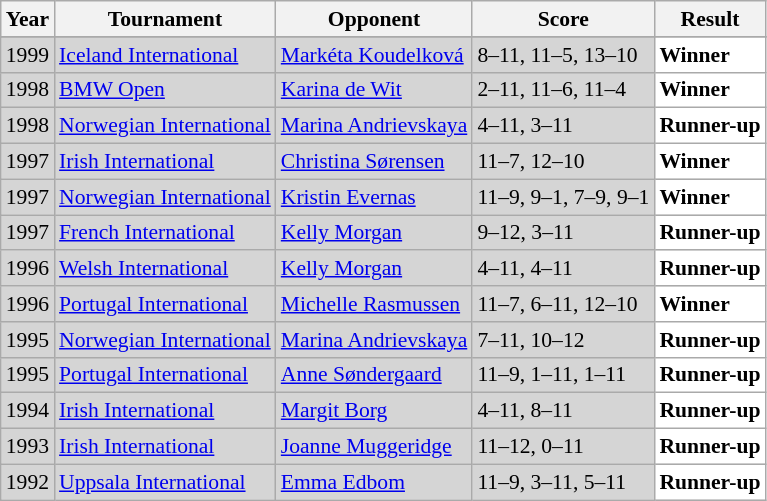<table class="sortable wikitable" style="font-size:90%;">
<tr>
<th>Year</th>
<th>Tournament</th>
<th>Opponent</th>
<th>Score</th>
<th>Result</th>
</tr>
<tr>
</tr>
<tr style="background:#D5D5D5">
<td align="center">1999</td>
<td align="left"><a href='#'>Iceland International</a></td>
<td align="left"> <a href='#'>Markéta Koudelková</a></td>
<td align="left">8–11, 11–5, 13–10</td>
<td style="text-align:left; background:white"> <strong>Winner</strong></td>
</tr>
<tr style="background:#D5D5D5">
<td align="center">1998</td>
<td align="left"><a href='#'>BMW Open</a></td>
<td align="left"> <a href='#'>Karina de Wit</a></td>
<td align="left">2–11, 11–6, 11–4</td>
<td style="text-align:left; background:white"> <strong>Winner</strong></td>
</tr>
<tr style="background:#D5D5D5">
<td align="center">1998</td>
<td align="left"><a href='#'>Norwegian International</a></td>
<td align="left"> <a href='#'>Marina Andrievskaya</a></td>
<td align="left">4–11, 3–11</td>
<td style="text-align:left; background:white"> <strong>Runner-up</strong></td>
</tr>
<tr style="background:#D5D5D5">
<td align="center">1997</td>
<td align="left"><a href='#'>Irish International</a></td>
<td align="left"> <a href='#'>Christina Sørensen</a></td>
<td align="left">11–7, 12–10</td>
<td style="text-align:left; background:white"> <strong>Winner</strong></td>
</tr>
<tr style="background:#D5D5D5">
<td align="center">1997</td>
<td align="left"><a href='#'>Norwegian International</a></td>
<td align="left"> <a href='#'>Kristin Evernas</a></td>
<td align="left">11–9, 9–1, 7–9, 9–1</td>
<td style="text-align:left; background:white"> <strong>Winner</strong></td>
</tr>
<tr style="background:#D5D5D5">
<td align="center">1997</td>
<td align="left"><a href='#'>French International</a></td>
<td align="left"> <a href='#'>Kelly Morgan</a></td>
<td align="left">9–12, 3–11</td>
<td style="text-align:left; background:white"> <strong>Runner-up</strong></td>
</tr>
<tr style="background:#D5D5D5">
<td align="center">1996</td>
<td align="left"><a href='#'>Welsh International</a></td>
<td align="left"> <a href='#'>Kelly Morgan</a></td>
<td align="left">4–11, 4–11</td>
<td style="text-align:left; background:white"> <strong>Runner-up</strong></td>
</tr>
<tr style="background:#D5D5D5">
<td align="center">1996</td>
<td align="left"><a href='#'>Portugal International</a></td>
<td align="left"> <a href='#'>Michelle Rasmussen</a></td>
<td align="left">11–7, 6–11, 12–10</td>
<td style="text-align:left; background:white"> <strong>Winner</strong></td>
</tr>
<tr style="background:#D5D5D5">
<td align="center">1995</td>
<td align="left"><a href='#'>Norwegian International</a></td>
<td align="left"> <a href='#'>Marina Andrievskaya</a></td>
<td align="left">7–11, 10–12</td>
<td style="text-align:left; background:white"> <strong>Runner-up</strong></td>
</tr>
<tr style="background:#D5D5D5">
<td align="center">1995</td>
<td align="left"><a href='#'>Portugal International</a></td>
<td align="left"> <a href='#'>Anne Søndergaard</a></td>
<td align="left">11–9, 1–11, 1–11</td>
<td style="text-align:left; background:white"> <strong>Runner-up</strong></td>
</tr>
<tr style="background:#D5D5D5">
<td align="center">1994</td>
<td align="left"><a href='#'>Irish International</a></td>
<td align="left"> <a href='#'>Margit Borg</a></td>
<td align="left">4–11, 8–11</td>
<td style="text-align:left; background:white"> <strong>Runner-up</strong></td>
</tr>
<tr style="background:#D5D5D5">
<td align="center">1993</td>
<td align="left"><a href='#'>Irish International</a></td>
<td align="left"> <a href='#'>Joanne Muggeridge</a></td>
<td align="left">11–12, 0–11</td>
<td style="text-align:left; background:white"> <strong>Runner-up</strong></td>
</tr>
<tr style="background:#D5D5D5">
<td align="center">1992</td>
<td align="left"><a href='#'>Uppsala International</a></td>
<td align="left"> <a href='#'>Emma Edbom</a></td>
<td align="left">11–9, 3–11, 5–11</td>
<td style="text-align:left; background:white"> <strong>Runner-up</strong></td>
</tr>
</table>
